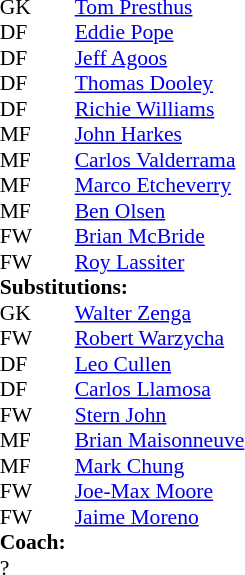<table cellspacing="0" cellpadding="0" style="font-size:90%; margin:auto;">
<tr>
<th width=25></th>
<th width=25></th>
</tr>
<tr>
<td>GK</td>
<td><strong> </strong></td>
<td> <a href='#'>Tom Presthus</a></td>
<td></td>
<td></td>
</tr>
<tr>
<td>DF</td>
<td><strong> </strong></td>
<td> <a href='#'>Eddie Pope</a></td>
<td></td>
<td></td>
</tr>
<tr>
<td>DF</td>
<td><strong> </strong></td>
<td> <a href='#'>Jeff Agoos</a></td>
<td></td>
<td></td>
</tr>
<tr>
<td>DF</td>
<td><strong> </strong></td>
<td> <a href='#'>Thomas Dooley</a></td>
<td></td>
<td></td>
</tr>
<tr>
<td>DF</td>
<td><strong> </strong></td>
<td> <a href='#'>Richie Williams</a></td>
<td></td>
<td></td>
</tr>
<tr>
<td>MF</td>
<td><strong> </strong></td>
<td> <a href='#'>John Harkes</a></td>
<td></td>
<td></td>
</tr>
<tr>
<td>MF</td>
<td><strong> </strong></td>
<td> <a href='#'>Carlos Valderrama</a></td>
</tr>
<tr>
<td>MF</td>
<td><strong> </strong></td>
<td> <a href='#'>Marco Etcheverry</a></td>
</tr>
<tr>
<td>MF</td>
<td><strong> </strong></td>
<td> <a href='#'>Ben Olsen</a></td>
<td></td>
<td></td>
</tr>
<tr>
<td>FW</td>
<td><strong> </strong></td>
<td> <a href='#'>Brian McBride</a></td>
<td></td>
<td></td>
<td></td>
</tr>
<tr>
<td>FW</td>
<td><strong> </strong></td>
<td> <a href='#'>Roy Lassiter</a></td>
<td></td>
<td></td>
</tr>
<tr>
<td colspan=3><strong>Substitutions:</strong></td>
</tr>
<tr>
<td>GK</td>
<td><strong> </strong></td>
<td> <a href='#'>Walter Zenga</a></td>
<td></td>
<td></td>
</tr>
<tr>
<td>FW</td>
<td><strong> </strong></td>
<td> <a href='#'>Robert Warzycha</a></td>
<td></td>
<td></td>
</tr>
<tr>
<td>DF</td>
<td><strong> </strong></td>
<td> <a href='#'>Leo Cullen</a></td>
<td></td>
<td></td>
</tr>
<tr>
<td>DF</td>
<td><strong> </strong></td>
<td> <a href='#'>Carlos Llamosa</a></td>
<td></td>
<td></td>
</tr>
<tr>
<td>FW</td>
<td><strong> </strong></td>
<td> <a href='#'>Stern John</a></td>
<td></td>
<td></td>
</tr>
<tr>
<td>MF</td>
<td><strong> </strong></td>
<td> <a href='#'>Brian Maisonneuve</a></td>
<td></td>
<td></td>
</tr>
<tr>
<td>MF</td>
<td><strong> </strong></td>
<td> <a href='#'>Mark Chung</a></td>
<td></td>
<td></td>
<td></td>
</tr>
<tr>
<td>FW</td>
<td><strong> </strong></td>
<td> <a href='#'>Joe-Max Moore</a></td>
<td></td>
<td></td>
</tr>
<tr>
<td>FW</td>
<td><strong> </strong></td>
<td> <a href='#'>Jaime Moreno</a></td>
<td></td>
<td></td>
</tr>
<tr>
<td colspan=3><strong>Coach:</strong></td>
</tr>
<tr>
<td colspan=4>?</td>
</tr>
</table>
